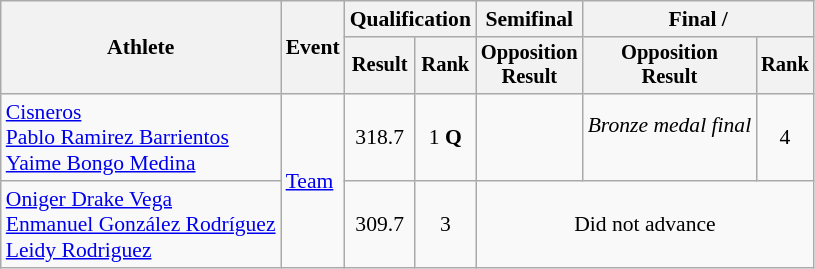<table class="wikitable" style="font-size:90%">
<tr>
<th rowspan=2>Athlete</th>
<th rowspan=2>Event</th>
<th colspan=2>Qualification</th>
<th colspan=1>Semifinal</th>
<th colspan=2>Final / </th>
</tr>
<tr style="font-size:95%">
<th>Result</th>
<th>Rank</th>
<th>Opposition<br>Result</th>
<th>Opposition<br>Result</th>
<th>Rank</th>
</tr>
<tr align=center>
<td align=left><a href='#'> Cisneros</a><br><a href='#'>Pablo Ramirez Barrientos</a><br><a href='#'>Yaime Bongo Medina</a></td>
<td align=left rowspan=2><a href='#'>Team</a></td>
<td>318.7</td>
<td>1 <strong>Q</strong></td>
<td><br></td>
<td><em>Bronze medal final</em><br><br></td>
<td>4</td>
</tr>
<tr align=center>
<td align=left><a href='#'>Oniger Drake Vega</a><br><a href='#'>Enmanuel González Rodríguez</a><br><a href='#'>Leidy Rodriguez</a></td>
<td>309.7</td>
<td>3</td>
<td colspan=3>Did not advance</td>
</tr>
</table>
